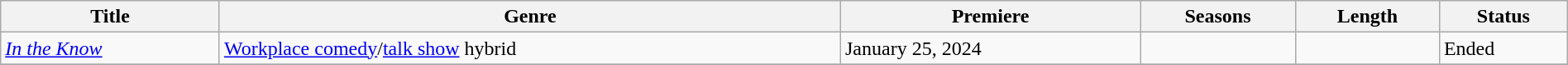<table class="wikitable sortable" style="width:100%;">
<tr>
<th>Title</th>
<th>Genre</th>
<th>Premiere</th>
<th>Seasons</th>
<th>Length</th>
<th>Status</th>
</tr>
<tr>
<td><em><a href='#'>In the Know</a></em></td>
<td><a href='#'>Workplace comedy</a>/<a href='#'>talk show</a> hybrid</td>
<td>January 25, 2024</td>
<td></td>
<td></td>
<td>Ended</td>
</tr>
<tr>
</tr>
</table>
